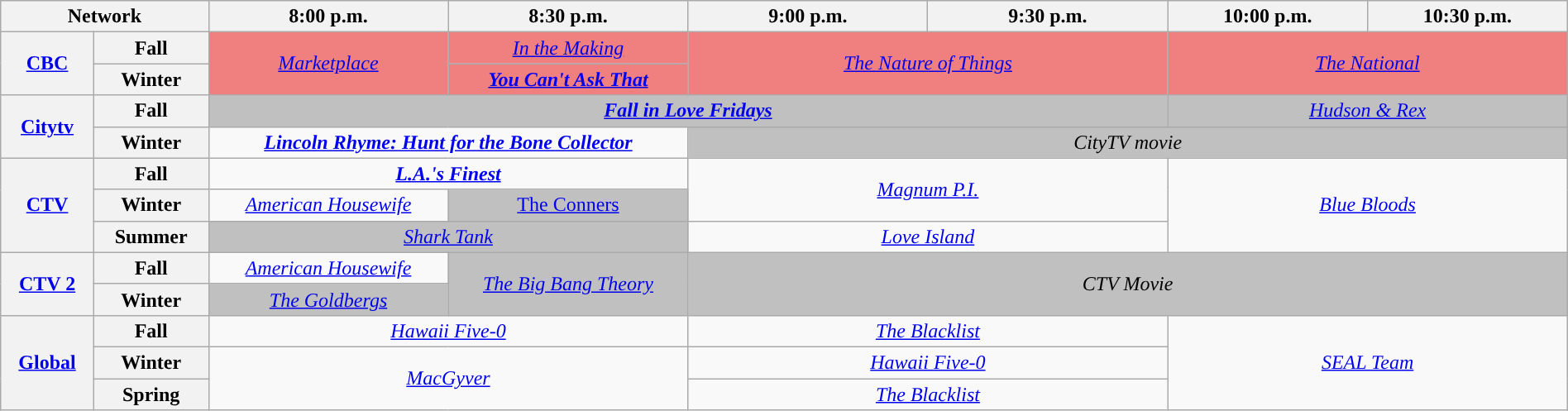<table class="wikitable" style="width:100%;margin-right:0;text-align:center">
<tr>
<th colspan="2" style="width:13%;">Network</th>
<th style="width:15%;">8:00 p.m.</th>
<th style="width:15%;">8:30 p.m.</th>
<th style="width:15%;">9:00 p.m.</th>
<th style="width:15%;">9:30 p.m.</th>
<th style="width:12.5%;">10:00 p.m.</th>
<th style="width:12.5%;">10:30 p.m.</th>
</tr>
<tr>
<th rowspan=2><a href='#'>CBC</a></th>
<th>Fall</th>
<td rowspan=2 style=background:#f08080><em><a href='#'>Marketplace</a></em></td>
<td style=background:#f08080><em><a href='#'>In the Making</a></em></td>
<td colspan=2 rowspan=2 style="background:#f08080;"><em><a href='#'>The Nature of Things</a></em></td>
<td colspan=2 rowspan=2 style="background:#f08080"><em><a href='#'>The National</a></em></td>
</tr>
<tr>
<th>Winter</th>
<td style=background:#f08080><strong><em><a href='#'>You Can't Ask That</a></em></strong></td>
</tr>
<tr>
<th rowspan=2><a href='#'>Citytv</a></th>
<th>Fall</th>
<td colspan=4 style=background:silver><strong><em><a href='#'>Fall in Love Fridays</a></em></strong></td>
<td colspan=2 style=background:silver><em><a href='#'>Hudson & Rex</a></em> </td>
</tr>
<tr>
<th>Winter</th>
<td colspan=2><strong><em><a href='#'>Lincoln Rhyme: Hunt for the Bone Collector</a></em></strong></td>
<td colspan=4 style=background:silver><em>CityTV movie</em></td>
</tr>
<tr>
<th rowspan=3><a href='#'>CTV</a></th>
<th>Fall</th>
<td colspan=2><strong><em><a href='#'>L.A.'s Finest</a></em></strong></td>
<td colspan=2 rowspan=2><em><a href='#'>Magnum P.I.</a></em></td>
<td colspan=2 rowspan=3><em><a href='#'>Blue Bloods</a></em></td>
</tr>
<tr>
<th>Winter</th>
<td><em><a href='#'>American Housewife</a></em></td>
<td style=background:silver><a href='#'>The Conners</a> </td>
</tr>
<tr>
<th>Summer</th>
<td style=background:silver colspan=2><em><a href='#'>Shark Tank</a></em> </td>
<td colspan=2><em><a href='#'>Love Island</a></em></td>
</tr>
<tr>
<th rowspan=2><a href='#'>CTV 2</a></th>
<th>Fall</th>
<td><em><a href='#'>American Housewife</a></em></td>
<td style=background:silver rowspan=2><em><a href='#'>The Big Bang Theory</a></em> </td>
<td colspan=4 style=background:silver rowspan=2><em>CTV Movie</em></td>
</tr>
<tr>
<th>Winter</th>
<td style=background:silver><em><a href='#'>The Goldbergs</a></em> </td>
</tr>
<tr>
<th rowspan=3><a href='#'>Global</a></th>
<th>Fall</th>
<td colspan=2><em><a href='#'>Hawaii Five-0</a></em></td>
<td colspan=2><em><a href='#'>The Blacklist</a></em></td>
<td colspan=2 rowspan=3><em><a href='#'>SEAL Team</a></em></td>
</tr>
<tr>
<th>Winter</th>
<td colspan=2 rowspan=2><em><a href='#'>MacGyver</a></em></td>
<td colspan=2><em><a href='#'>Hawaii Five-0</a></em></td>
</tr>
<tr>
<th>Spring</th>
<td colspan=2><em><a href='#'>The Blacklist</a></em></td>
</tr>
</table>
